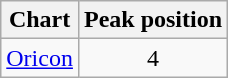<table class="wikitable">
<tr>
<th>Chart</th>
<th>Peak position</th>
</tr>
<tr>
<td><a href='#'>Oricon</a></td>
<td align="center">4</td>
</tr>
</table>
